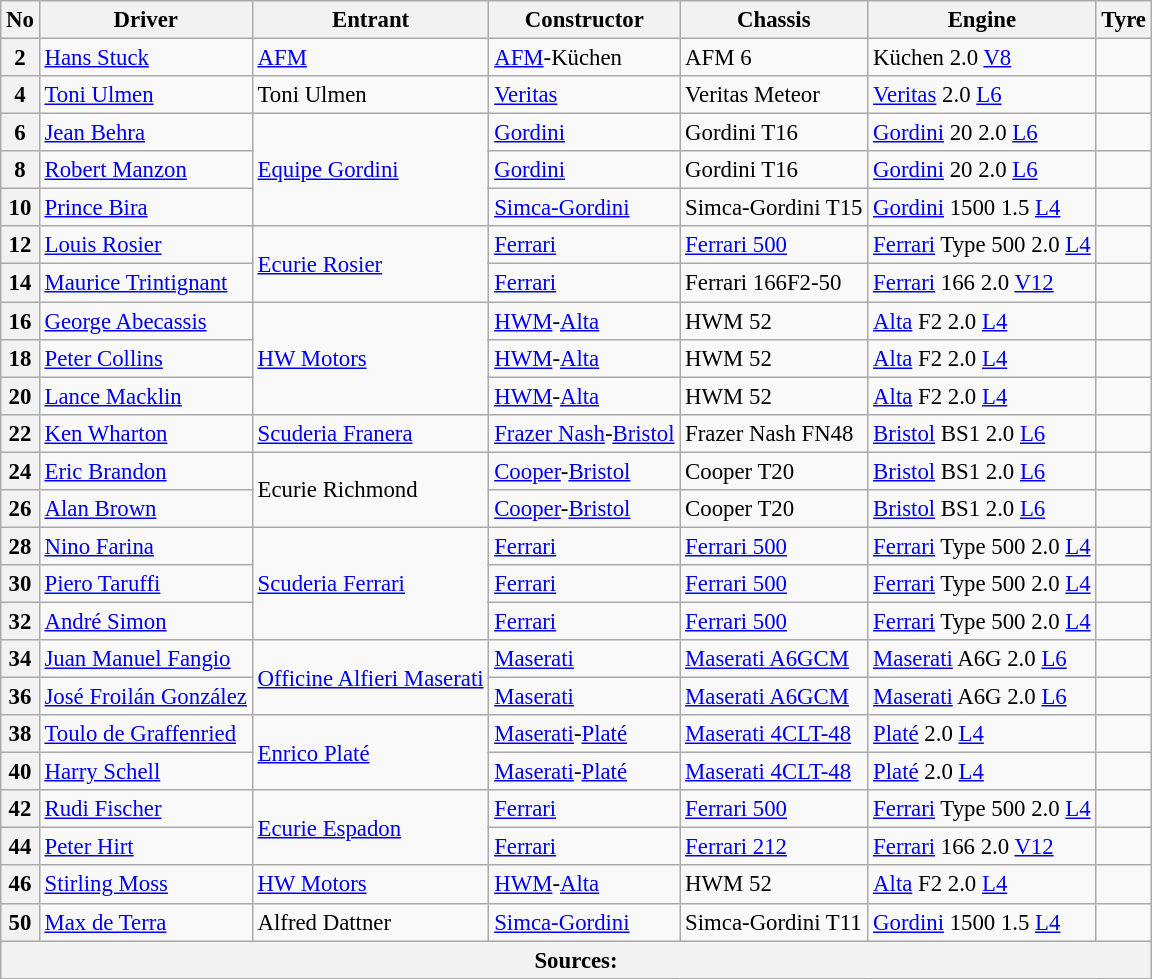<table class="wikitable sortable" style="font-size: 95%;">
<tr>
<th>No</th>
<th>Driver</th>
<th>Entrant</th>
<th>Constructor</th>
<th>Chassis</th>
<th>Engine</th>
<th>Tyre</th>
</tr>
<tr>
<th>2</th>
<td> <a href='#'>Hans Stuck</a></td>
<td><a href='#'>AFM</a></td>
<td><a href='#'>AFM</a>-Küchen</td>
<td>AFM 6</td>
<td>Küchen 2.0 <a href='#'>V8</a></td>
<td align="center"></td>
</tr>
<tr>
<th>4</th>
<td> <a href='#'>Toni Ulmen</a></td>
<td>Toni Ulmen</td>
<td><a href='#'>Veritas</a></td>
<td>Veritas Meteor</td>
<td><a href='#'>Veritas</a> 2.0 <a href='#'>L6</a></td>
<td align="center"></td>
</tr>
<tr>
<th>6</th>
<td> <a href='#'>Jean Behra</a></td>
<td rowspan=3><a href='#'>Equipe Gordini</a></td>
<td><a href='#'>Gordini</a></td>
<td>Gordini T16</td>
<td><a href='#'>Gordini</a> 20 2.0 <a href='#'>L6</a></td>
<td align="center"></td>
</tr>
<tr>
<th>8</th>
<td> <a href='#'>Robert Manzon</a></td>
<td><a href='#'>Gordini</a></td>
<td>Gordini T16</td>
<td><a href='#'>Gordini</a> 20 2.0 <a href='#'>L6</a></td>
<td align="center"></td>
</tr>
<tr>
<th>10</th>
<td> <a href='#'>Prince Bira</a></td>
<td><a href='#'>Simca-Gordini</a></td>
<td>Simca-Gordini T15</td>
<td><a href='#'>Gordini</a> 1500 1.5 <a href='#'>L4</a></td>
<td align="center"></td>
</tr>
<tr>
<th>12</th>
<td> <a href='#'>Louis Rosier</a></td>
<td rowspan=2><a href='#'>Ecurie Rosier</a></td>
<td><a href='#'>Ferrari</a></td>
<td><a href='#'>Ferrari 500</a></td>
<td><a href='#'>Ferrari</a> Type 500 2.0 <a href='#'>L4</a></td>
<td align="center"></td>
</tr>
<tr>
<th>14</th>
<td> <a href='#'>Maurice Trintignant</a></td>
<td><a href='#'>Ferrari</a></td>
<td>Ferrari 166F2-50</td>
<td><a href='#'>Ferrari</a> 166 2.0 <a href='#'>V12</a></td>
<td align="center"></td>
</tr>
<tr>
<th>16</th>
<td> <a href='#'>George Abecassis</a></td>
<td rowspan=3><a href='#'>HW Motors</a></td>
<td><a href='#'>HWM</a>-<a href='#'>Alta</a></td>
<td>HWM 52</td>
<td><a href='#'>Alta</a> F2 2.0 <a href='#'>L4</a></td>
<td align="center"></td>
</tr>
<tr>
<th>18</th>
<td> <a href='#'>Peter Collins</a></td>
<td><a href='#'>HWM</a>-<a href='#'>Alta</a></td>
<td>HWM 52</td>
<td><a href='#'>Alta</a> F2 2.0 <a href='#'>L4</a></td>
<td align="center"></td>
</tr>
<tr>
<th>20</th>
<td> <a href='#'>Lance Macklin</a></td>
<td><a href='#'>HWM</a>-<a href='#'>Alta</a></td>
<td>HWM 52</td>
<td><a href='#'>Alta</a> F2 2.0 <a href='#'>L4</a></td>
<td align="center"></td>
</tr>
<tr>
<th>22</th>
<td> <a href='#'>Ken Wharton</a></td>
<td><a href='#'>Scuderia Franera</a></td>
<td><a href='#'>Frazer Nash</a>-<a href='#'>Bristol</a></td>
<td>Frazer Nash FN48</td>
<td><a href='#'>Bristol</a> BS1 2.0 <a href='#'>L6</a></td>
<td align="center"></td>
</tr>
<tr>
<th>24</th>
<td> <a href='#'>Eric Brandon</a></td>
<td rowspan=2>Ecurie Richmond</td>
<td><a href='#'>Cooper</a>-<a href='#'>Bristol</a></td>
<td>Cooper T20</td>
<td><a href='#'>Bristol</a> BS1 2.0 <a href='#'>L6</a></td>
<td align="center"></td>
</tr>
<tr>
<th>26</th>
<td> <a href='#'>Alan Brown</a></td>
<td><a href='#'>Cooper</a>-<a href='#'>Bristol</a></td>
<td>Cooper T20</td>
<td><a href='#'>Bristol</a> BS1 2.0 <a href='#'>L6</a></td>
<td align="center"></td>
</tr>
<tr>
<th>28</th>
<td> <a href='#'>Nino Farina</a></td>
<td rowspan=3><a href='#'>Scuderia Ferrari</a></td>
<td><a href='#'>Ferrari</a></td>
<td><a href='#'>Ferrari 500</a></td>
<td><a href='#'>Ferrari</a> Type 500 2.0 <a href='#'>L4</a></td>
<td align="center"></td>
</tr>
<tr>
<th>30</th>
<td> <a href='#'>Piero Taruffi</a></td>
<td><a href='#'>Ferrari</a></td>
<td><a href='#'>Ferrari 500</a></td>
<td><a href='#'>Ferrari</a> Type 500 2.0 <a href='#'>L4</a></td>
<td align="center"></td>
</tr>
<tr>
<th>32</th>
<td> <a href='#'>André Simon</a></td>
<td><a href='#'>Ferrari</a></td>
<td><a href='#'>Ferrari 500</a></td>
<td><a href='#'>Ferrari</a> Type 500 2.0 <a href='#'>L4</a></td>
<td align="center"></td>
</tr>
<tr>
<th>34</th>
<td> <a href='#'>Juan Manuel Fangio</a></td>
<td rowspan=2><a href='#'>Officine Alfieri Maserati</a></td>
<td><a href='#'>Maserati</a></td>
<td><a href='#'>Maserati A6GCM</a></td>
<td><a href='#'>Maserati</a> A6G 2.0 <a href='#'>L6</a></td>
<td align="center"></td>
</tr>
<tr>
<th>36</th>
<td> <a href='#'>José Froilán González</a></td>
<td><a href='#'>Maserati</a></td>
<td><a href='#'>Maserati A6GCM</a></td>
<td><a href='#'>Maserati</a> A6G 2.0 <a href='#'>L6</a></td>
<td align="center"></td>
</tr>
<tr>
<th>38</th>
<td> <a href='#'>Toulo de Graffenried</a></td>
<td rowspan=2><a href='#'>Enrico Platé</a></td>
<td><a href='#'>Maserati</a>-<a href='#'>Platé</a></td>
<td><a href='#'>Maserati 4CLT-48</a></td>
<td><a href='#'>Platé</a> 2.0 <a href='#'>L4</a></td>
<td align="center"></td>
</tr>
<tr>
<th>40</th>
<td> <a href='#'>Harry Schell</a></td>
<td><a href='#'>Maserati</a>-<a href='#'>Platé</a></td>
<td><a href='#'>Maserati 4CLT-48</a></td>
<td><a href='#'>Platé</a> 2.0 <a href='#'>L4</a></td>
<td align="center"></td>
</tr>
<tr>
<th>42</th>
<td> <a href='#'>Rudi Fischer</a></td>
<td rowspan=2><a href='#'>Ecurie Espadon</a></td>
<td><a href='#'>Ferrari</a></td>
<td><a href='#'>Ferrari 500</a></td>
<td><a href='#'>Ferrari</a> Type 500 2.0 <a href='#'>L4</a></td>
<td align="center"></td>
</tr>
<tr>
<th>44</th>
<td> <a href='#'>Peter Hirt</a></td>
<td><a href='#'>Ferrari</a></td>
<td><a href='#'>Ferrari 212</a></td>
<td><a href='#'>Ferrari</a> 166 2.0 <a href='#'>V12</a></td>
<td align="center"></td>
</tr>
<tr>
<th>46</th>
<td> <a href='#'>Stirling Moss</a></td>
<td><a href='#'>HW Motors</a></td>
<td><a href='#'>HWM</a>-<a href='#'>Alta</a></td>
<td>HWM 52</td>
<td><a href='#'>Alta</a> F2 2.0 <a href='#'>L4</a></td>
<td align="center"></td>
</tr>
<tr>
<th>50</th>
<td> <a href='#'>Max de Terra</a></td>
<td>Alfred Dattner</td>
<td><a href='#'>Simca-Gordini</a></td>
<td>Simca-Gordini T11</td>
<td><a href='#'>Gordini</a> 1500 1.5 <a href='#'>L4</a></td>
<td align="center"></td>
</tr>
<tr style="background-color:#E5E4E2" align="center">
<th colspan=7>Sources: </th>
</tr>
<tr>
</tr>
</table>
